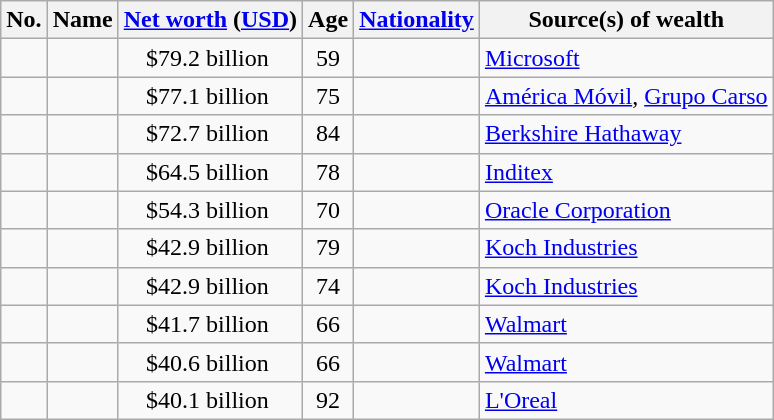<table class="wikitable sortable">
<tr>
<th>No.</th>
<th>Name</th>
<th><a href='#'>Net worth</a> (<a href='#'>USD</a>)</th>
<th>Age</th>
<th><a href='#'>Nationality</a></th>
<th>Source(s) of wealth</th>
</tr>
<tr>
<td style="text-align:center;"> </td>
<td></td>
<td style="text-align:center;">$79.2 billion </td>
<td style="text-align:center;">59</td>
<td></td>
<td><a href='#'>Microsoft</a></td>
</tr>
<tr>
<td style="text-align:center;"> </td>
<td></td>
<td style="text-align:center;">$77.1 billion </td>
<td style="text-align:center;">75</td>
<td></td>
<td><a href='#'>América Móvil</a>, <a href='#'>Grupo Carso</a></td>
</tr>
<tr>
<td style="text-align:center;"> </td>
<td></td>
<td style="text-align:center;">$72.7 billion </td>
<td style="text-align:center;">84</td>
<td></td>
<td><a href='#'>Berkshire Hathaway</a></td>
</tr>
<tr>
<td style="text-align:center;"> </td>
<td></td>
<td style="text-align:center;">$64.5 billion </td>
<td style="text-align:center;">78</td>
<td></td>
<td><a href='#'>Inditex</a></td>
</tr>
<tr>
<td style="text-align:center;"> </td>
<td></td>
<td style="text-align:center;">$54.3 billion </td>
<td style="text-align:center;">70</td>
<td></td>
<td><a href='#'>Oracle Corporation</a></td>
</tr>
<tr>
<td style="text-align:center;"> </td>
<td></td>
<td style="text-align:center;">$42.9 billion </td>
<td style="text-align:center;">79</td>
<td></td>
<td><a href='#'>Koch Industries</a></td>
</tr>
<tr>
<td style="text-align:center;"> </td>
<td></td>
<td style="text-align:center;">$42.9 billion </td>
<td style="text-align:center;">74</td>
<td></td>
<td><a href='#'>Koch Industries</a></td>
</tr>
<tr>
<td style="text-align:center;"> </td>
<td></td>
<td style="text-align:center;">$41.7 billion </td>
<td style="text-align:center;">66</td>
<td></td>
<td><a href='#'>Walmart</a></td>
</tr>
<tr>
<td style="text-align:center;"> </td>
<td></td>
<td style="text-align:center;">$40.6 billion </td>
<td style="text-align:center;">66</td>
<td></td>
<td><a href='#'>Walmart</a></td>
</tr>
<tr>
<td style="text-align:center;"> </td>
<td></td>
<td style="text-align:center;">$40.1 billion </td>
<td style="text-align:center;">92</td>
<td></td>
<td><a href='#'>L'Oreal</a></td>
</tr>
</table>
